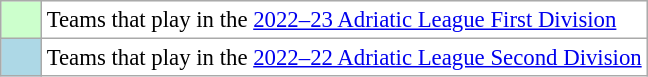<table class="wikitable" style="font-size: 95%;text-align:center;">
<tr>
<td style="background: #ccffcc;" width="20"></td>
<td bgcolor="#ffffff" align="left">Teams that play in the <a href='#'>2022–23 Adriatic League First Division</a></td>
</tr>
<tr>
<td style="background: lightblue;" width="20"></td>
<td bgcolor="#ffffff" align="left">Teams that play in the <a href='#'>2022–22 Adriatic League Second Division</a></td>
</tr>
</table>
